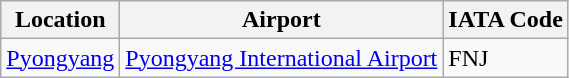<table class="wikitable">
<tr>
<th>Location</th>
<th>Airport</th>
<th>IATA Code</th>
</tr>
<tr>
<td><a href='#'>Pyongyang</a></td>
<td><a href='#'>Pyongyang International Airport</a></td>
<td>FNJ</td>
</tr>
</table>
